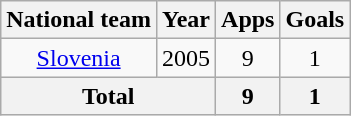<table class="wikitable" style="text-align:center">
<tr>
<th>National team</th>
<th>Year</th>
<th>Apps</th>
<th>Goals</th>
</tr>
<tr>
<td><a href='#'>Slovenia</a></td>
<td>2005</td>
<td>9</td>
<td>1</td>
</tr>
<tr>
<th colspan="2">Total</th>
<th>9</th>
<th>1</th>
</tr>
</table>
